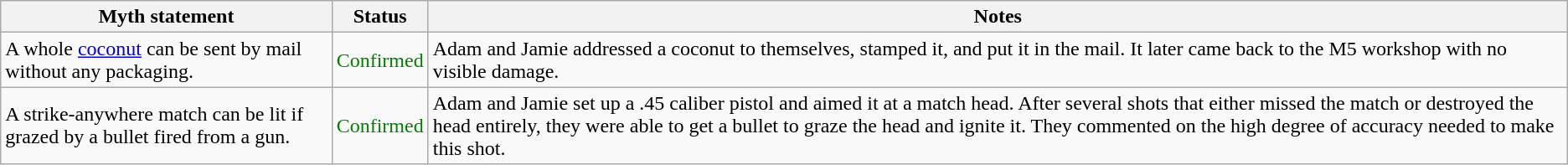<table class="wikitable plainrowheaders">
<tr>
<th>Myth statement</th>
<th>Status</th>
<th>Notes</th>
</tr>
<tr>
<td>A whole <a href='#'>coconut</a> can be sent by mail without any packaging.</td>
<td style="color:green">Confirmed</td>
<td>Adam and Jamie addressed a coconut to themselves, stamped it, and put it in the mail. It later came back to the M5 workshop with no visible damage.</td>
</tr>
<tr>
<td>A strike-anywhere match can be lit if grazed by a bullet fired from a gun.</td>
<td style="color:green">Confirmed</td>
<td>Adam and Jamie set up a .45 caliber pistol and aimed it at a match head. After several shots that either missed the match or destroyed the head entirely, they were able to get a bullet to graze the head and ignite it. They commented on the high degree of accuracy needed to make this shot.</td>
</tr>
</table>
